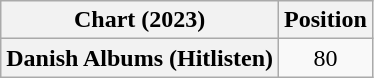<table class="wikitable plainrowheaders" style="text-align:center">
<tr>
<th scope="col">Chart (2023)</th>
<th scope="col">Position</th>
</tr>
<tr>
<th scope="row">Danish Albums (Hitlisten)</th>
<td>80</td>
</tr>
</table>
